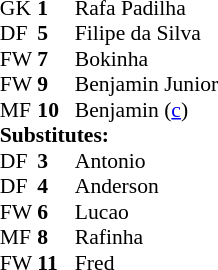<table style="font-size: 90%" cellspacing="0" cellpadding="0" align=center>
<tr>
<th width=25></th>
<th width=25></th>
</tr>
<tr>
<td>GK</td>
<td><strong>1</strong></td>
<td>Rafа Padilha</td>
</tr>
<tr>
<td>DF</td>
<td><strong>5</strong></td>
<td>Filipe da Silva</td>
</tr>
<tr>
<td>FW</td>
<td><strong>7</strong></td>
<td>Bokinha</td>
</tr>
<tr>
<td>FW</td>
<td><strong>9</strong></td>
<td>Benjamin Junior</td>
</tr>
<tr>
<td>MF</td>
<td><strong>10</strong></td>
<td>Benjamin (<a href='#'>c</a>)</td>
</tr>
<tr>
<td colspan=3><strong>Substitutes:</strong></td>
</tr>
<tr>
<td>DF</td>
<td><strong>3</strong></td>
<td>Antonio</td>
</tr>
<tr>
<td>DF</td>
<td><strong>4</strong></td>
<td>Anderson</td>
</tr>
<tr>
<td>FW</td>
<td><strong>6</strong></td>
<td>Lucao</td>
</tr>
<tr>
<td>MF</td>
<td><strong>8</strong></td>
<td>Rafinha</td>
</tr>
<tr>
<td>FW</td>
<td><strong>11</strong></td>
<td>Fred</td>
</tr>
</table>
